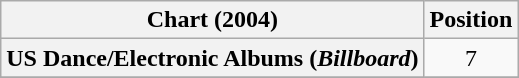<table class="wikitable sortable plainrowheaders" style="text-align:center">
<tr>
<th scope="col">Chart (2004)</th>
<th scope="col">Position</th>
</tr>
<tr>
<th scope="row">US Dance/Electronic Albums (<em>Billboard</em>)</th>
<td>7</td>
</tr>
<tr>
</tr>
</table>
